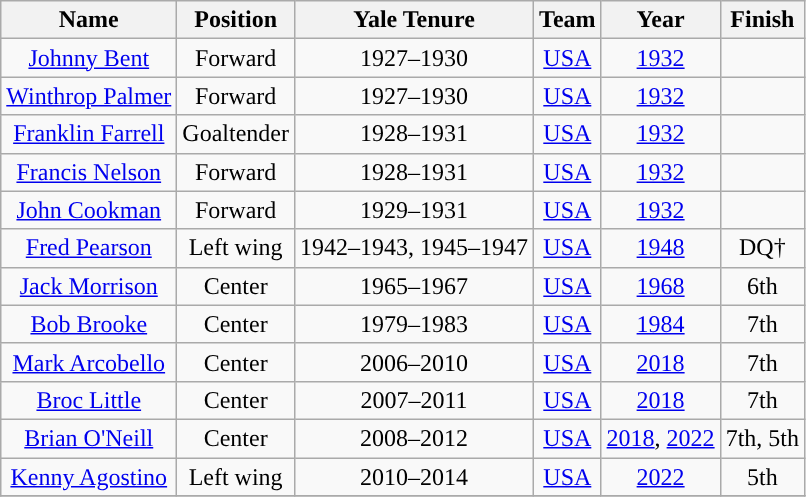<table class = "wikitable">
<tr>
<th>Name</th>
<th>Position</th>
<th>Yale Tenure</th>
<th>Team</th>
<th>Year</th>
<th>Finish</th>
</tr>
<tr align="center">
<td><a href='#'>Johnny Bent</a></td>
<td>Forward</td>
<td>1927–1930</td>
<td> <a href='#'>USA</a></td>
<td><a href='#'>1932</a></td>
<td></td>
</tr>
<tr align="center">
<td><a href='#'>Winthrop Palmer</a></td>
<td>Forward</td>
<td>1927–1930</td>
<td> <a href='#'>USA</a></td>
<td><a href='#'>1932</a></td>
<td></td>
</tr>
<tr align="center">
<td><a href='#'>Franklin Farrell</a></td>
<td>Goaltender</td>
<td>1928–1931</td>
<td> <a href='#'>USA</a></td>
<td><a href='#'>1932</a></td>
<td></td>
</tr>
<tr align="center">
<td><a href='#'>Francis Nelson</a></td>
<td>Forward</td>
<td>1928–1931</td>
<td> <a href='#'>USA</a></td>
<td><a href='#'>1932</a></td>
<td></td>
</tr>
<tr align="center">
<td><a href='#'>John Cookman</a></td>
<td>Forward</td>
<td>1929–1931</td>
<td> <a href='#'>USA</a></td>
<td><a href='#'>1932</a></td>
<td></td>
</tr>
<tr align="center">
<td><a href='#'>Fred Pearson</a></td>
<td>Left wing</td>
<td>1942–1943, 1945–1947</td>
<td> <a href='#'>USA</a></td>
<td><a href='#'>1948</a></td>
<td>DQ†</td>
</tr>
<tr align="center">
<td><a href='#'>Jack Morrison</a></td>
<td>Center</td>
<td>1965–1967</td>
<td> <a href='#'>USA</a></td>
<td><a href='#'>1968</a></td>
<td>6th</td>
</tr>
<tr align="center">
<td><a href='#'>Bob Brooke</a></td>
<td>Center</td>
<td>1979–1983</td>
<td> <a href='#'>USA</a></td>
<td><a href='#'>1984</a></td>
<td>7th</td>
</tr>
<tr align="center">
<td><a href='#'>Mark Arcobello</a></td>
<td>Center</td>
<td>2006–2010</td>
<td> <a href='#'>USA</a></td>
<td><a href='#'>2018</a></td>
<td>7th</td>
</tr>
<tr align="center">
<td><a href='#'>Broc Little</a></td>
<td>Center</td>
<td>2007–2011</td>
<td> <a href='#'>USA</a></td>
<td><a href='#'>2018</a></td>
<td>7th</td>
</tr>
<tr align="center">
<td><a href='#'>Brian O'Neill</a></td>
<td>Center</td>
<td>2008–2012</td>
<td> <a href='#'>USA</a></td>
<td><a href='#'>2018</a>, <a href='#'>2022</a></td>
<td>7th, 5th</td>
</tr>
<tr align="center">
<td><a href='#'>Kenny Agostino</a></td>
<td>Left wing</td>
<td>2010–2014</td>
<td> <a href='#'>USA</a></td>
<td><a href='#'>2022</a></td>
<td>5th</td>
</tr>
<tr align="center">
</tr>
</table>
